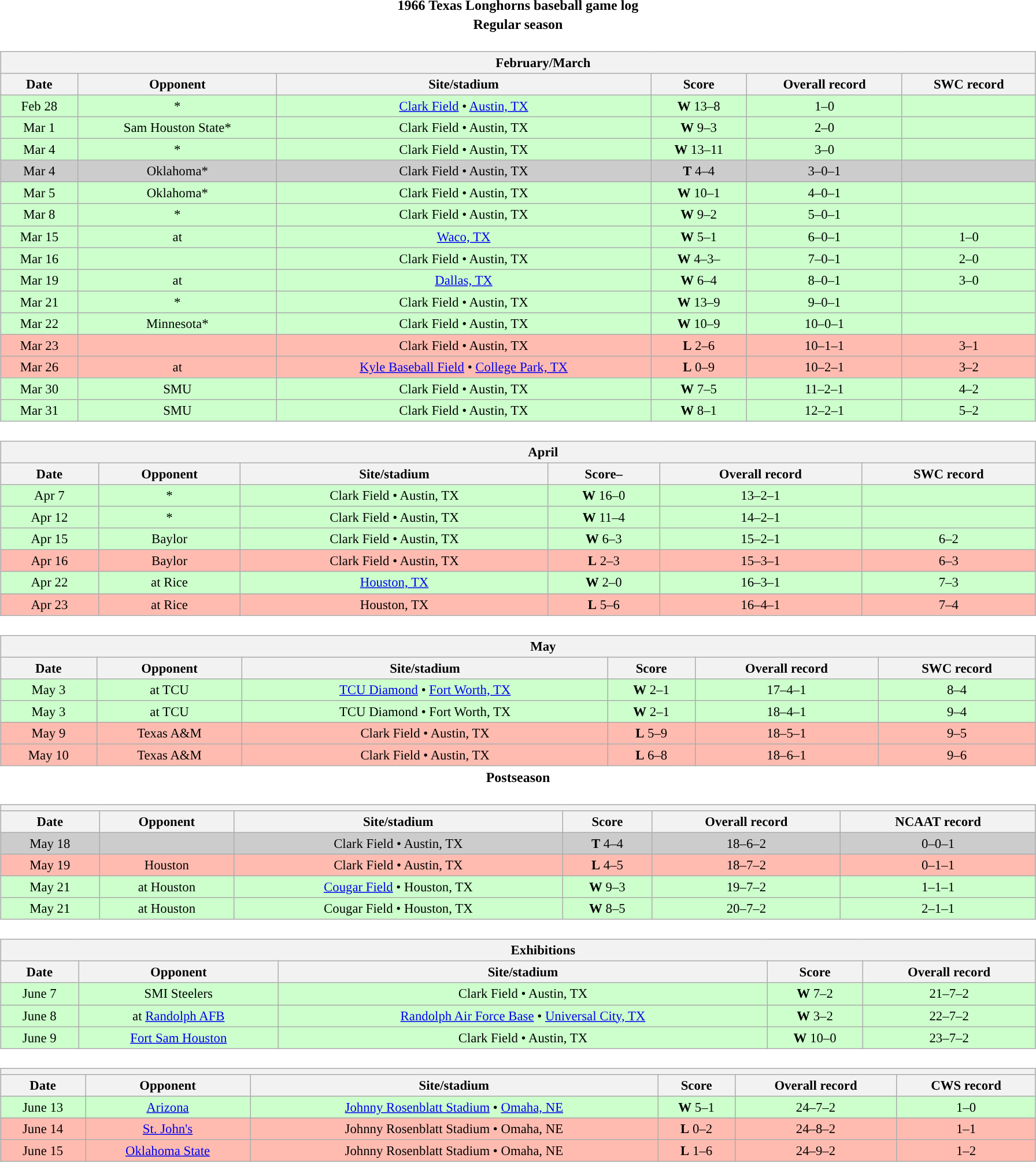<table class="toccolours" width=95% style="margin:1.5em auto; text-align:center;">
<tr>
<th colspan=2>1966 Texas Longhorns baseball game log</th>
</tr>
<tr>
<th colspan=2>Regular season</th>
</tr>
<tr valign="top">
<td><br><table class="wikitable collapsible collapsed" style="margin:auto; font-size:95%; width:100%">
<tr>
<th colspan=11 style="padding-left:4em;">February/March</th>
</tr>
<tr>
<th>Date</th>
<th>Opponent</th>
<th>Site/stadium</th>
<th>Score</th>
<th>Overall record</th>
<th>SWC record</th>
</tr>
<tr bgcolor=ccffcc>
<td>Feb 28</td>
<td>*</td>
<td><a href='#'>Clark Field</a> • <a href='#'>Austin, TX</a></td>
<td><strong>W</strong> 13–8</td>
<td>1–0</td>
<td></td>
</tr>
<tr bgcolor=ccffcc>
<td>Mar 1</td>
<td>Sam Houston State*</td>
<td>Clark Field • Austin, TX</td>
<td><strong>W</strong> 9–3</td>
<td>2–0</td>
<td></td>
</tr>
<tr bgcolor=ccffcc>
<td>Mar 4</td>
<td>*</td>
<td>Clark Field • Austin, TX</td>
<td><strong>W</strong> 13–11</td>
<td>3–0</td>
<td></td>
</tr>
<tr bgcolor=cccccc>
<td>Mar 4</td>
<td>Oklahoma*</td>
<td>Clark Field • Austin, TX</td>
<td><strong>T</strong> 4–4</td>
<td>3–0–1</td>
<td></td>
</tr>
<tr bgcolor=ccffcc>
<td>Mar 5</td>
<td>Oklahoma*</td>
<td>Clark Field • Austin, TX</td>
<td><strong>W</strong> 10–1</td>
<td>4–0–1</td>
<td></td>
</tr>
<tr bgcolor=ccffcc>
<td>Mar 8</td>
<td>*</td>
<td>Clark Field • Austin, TX</td>
<td><strong>W</strong> 9–2</td>
<td>5–0–1</td>
<td></td>
</tr>
<tr bgcolor=ccffcc>
<td>Mar 15</td>
<td>at </td>
<td><a href='#'>Waco, TX</a></td>
<td><strong>W</strong> 5–1</td>
<td>6–0–1</td>
<td>1–0</td>
</tr>
<tr bgcolor=ccffcc>
<td>Mar 16</td>
<td></td>
<td>Clark Field • Austin, TX</td>
<td><strong>W</strong> 4–3–</td>
<td>7–0–1</td>
<td>2–0</td>
</tr>
<tr bgcolor=ccffcc>
<td>Mar 19</td>
<td>at </td>
<td><a href='#'>Dallas, TX</a></td>
<td><strong>W</strong> 6–4</td>
<td>8–0–1</td>
<td>3–0</td>
</tr>
<tr bgcolor=ccffcc>
<td>Mar 21</td>
<td>*</td>
<td>Clark Field • Austin, TX</td>
<td><strong>W</strong> 13–9</td>
<td>9–0–1</td>
<td></td>
</tr>
<tr bgcolor=ccffcc>
<td>Mar 22</td>
<td>Minnesota*</td>
<td>Clark Field • Austin, TX</td>
<td><strong>W</strong> 10–9</td>
<td>10–0–1</td>
<td></td>
</tr>
<tr bgcolor=ffbbb>
<td>Mar 23</td>
<td></td>
<td>Clark Field • Austin, TX</td>
<td><strong>L</strong> 2–6</td>
<td>10–1–1</td>
<td>3–1</td>
</tr>
<tr bgcolor=ffbbb>
<td>Mar 26</td>
<td>at </td>
<td><a href='#'>Kyle Baseball Field</a> • <a href='#'>College Park, TX</a></td>
<td><strong>L</strong> 0–9</td>
<td>10–2–1</td>
<td>3–2</td>
</tr>
<tr bgcolor=ccffcc>
<td>Mar 30</td>
<td>SMU</td>
<td>Clark Field • Austin, TX</td>
<td><strong>W</strong> 7–5</td>
<td>11–2–1</td>
<td>4–2</td>
</tr>
<tr bgcolor=ccffcc>
<td>Mar 31</td>
<td>SMU</td>
<td>Clark Field • Austin, TX</td>
<td><strong>W</strong> 8–1</td>
<td>12–2–1</td>
<td>5–2</td>
</tr>
</table>
</td>
</tr>
<tr>
<td><br><table class="wikitable collapsible collapsed" style="margin:auto; font-size:95%; width:100%">
<tr>
<th colspan=11 style="padding-left:4em;">April</th>
</tr>
<tr>
<th>Date</th>
<th>Opponent</th>
<th>Site/stadium</th>
<th>Score–</th>
<th>Overall record</th>
<th>SWC record</th>
</tr>
<tr bgcolor=ccffcc>
<td>Apr 7</td>
<td>*</td>
<td>Clark Field • Austin, TX</td>
<td><strong>W</strong> 16–0</td>
<td>13–2–1</td>
<td></td>
</tr>
<tr bgcolor=ccffcc>
<td>Apr 12</td>
<td>*</td>
<td>Clark Field • Austin, TX</td>
<td><strong>W</strong> 11–4</td>
<td>14–2–1</td>
<td></td>
</tr>
<tr bgcolor=ccffcc>
<td>Apr 15</td>
<td>Baylor</td>
<td>Clark Field • Austin, TX</td>
<td><strong>W</strong> 6–3</td>
<td>15–2–1</td>
<td>6–2</td>
</tr>
<tr bgcolor=ffbbb>
<td>Apr 16</td>
<td>Baylor</td>
<td>Clark Field • Austin, TX</td>
<td><strong>L</strong> 2–3</td>
<td>15–3–1</td>
<td>6–3</td>
</tr>
<tr bgcolor=ccffcc>
<td>Apr 22</td>
<td>at Rice</td>
<td><a href='#'>Houston, TX</a></td>
<td><strong>W</strong> 2–0</td>
<td>16–3–1</td>
<td>7–3</td>
</tr>
<tr bgcolor=ffbbb>
<td>Apr 23</td>
<td>at Rice</td>
<td>Houston, TX</td>
<td><strong>L</strong> 5–6</td>
<td>16–4–1</td>
<td>7–4</td>
</tr>
</table>
</td>
</tr>
<tr>
<td><br><table class="wikitable collapsible collapsed" style="margin:auto; font-size:95%; width:100%">
<tr>
<th colspan=11 style="padding-left:4em;">May</th>
</tr>
<tr>
<th>Date</th>
<th>Opponent</th>
<th>Site/stadium</th>
<th>Score</th>
<th>Overall record</th>
<th>SWC record</th>
</tr>
<tr bgcolor=ccffcc>
<td>May 3</td>
<td>at TCU</td>
<td><a href='#'>TCU Diamond</a> • <a href='#'>Fort Worth, TX</a></td>
<td><strong>W</strong> 2–1</td>
<td>17–4–1</td>
<td>8–4</td>
</tr>
<tr bgcolor=ccffcc>
<td>May 3</td>
<td>at TCU</td>
<td>TCU Diamond • Fort Worth, TX</td>
<td><strong>W</strong> 2–1</td>
<td>18–4–1</td>
<td>9–4</td>
</tr>
<tr bgcolor=ffbbb>
<td>May 9</td>
<td>Texas A&M</td>
<td>Clark Field • Austin, TX</td>
<td><strong>L</strong> 5–9</td>
<td>18–5–1</td>
<td>9–5</td>
</tr>
<tr bgcolor=ffbbb>
<td>May 10</td>
<td>Texas A&M</td>
<td>Clark Field • Austin, TX</td>
<td><strong>L</strong> 6–8</td>
<td>18–6–1</td>
<td>9–6</td>
</tr>
</table>
</td>
</tr>
<tr>
<th colspan=2>Postseason</th>
</tr>
<tr>
<td><br><table class="wikitable collapsible collapsed" style="margin:auto; font-size:95%; width:100%">
<tr>
<th colspan=11 style="padding-left:4em; "></th>
</tr>
<tr>
<th>Date</th>
<th>Opponent</th>
<th>Site/stadium</th>
<th>Score</th>
<th>Overall record</th>
<th>NCAAT record</th>
</tr>
<tr bgcolor=cccccc>
<td>May 18</td>
<td></td>
<td>Clark Field • Austin, TX</td>
<td><strong>T</strong> 4–4</td>
<td>18–6–2</td>
<td>0–0–1</td>
</tr>
<tr bgcolor=ffbbb>
<td>May 19</td>
<td>Houston</td>
<td>Clark Field • Austin, TX</td>
<td><strong>L</strong> 4–5</td>
<td>18–7–2</td>
<td>0–1–1</td>
</tr>
<tr bgcolor=ccffcc>
<td>May 21</td>
<td>at Houston</td>
<td><a href='#'>Cougar Field</a> • Houston, TX</td>
<td><strong>W</strong> 9–3</td>
<td>19–7–2</td>
<td>1–1–1</td>
</tr>
<tr bgcolor=ccffcc>
<td>May 21</td>
<td>at Houston</td>
<td>Cougar Field • Houston, TX</td>
<td><strong>W</strong> 8–5</td>
<td>20–7–2</td>
<td>2–1–1</td>
</tr>
</table>
</td>
</tr>
<tr valign="top">
<td><br><table class="wikitable collapsible collapsed" style="margin:auto; font-size:95%; width:100%">
<tr>
<th colspan=11 style="padding-left:4em; ">Exhibitions</th>
</tr>
<tr>
<th>Date</th>
<th>Opponent</th>
<th>Site/stadium</th>
<th>Score</th>
<th>Overall record</th>
</tr>
<tr bgcolor=ccffcc>
<td>June 7</td>
<td>SMI Steelers</td>
<td>Clark Field • Austin, TX</td>
<td><strong>W</strong> 7–2</td>
<td>21–7–2</td>
</tr>
<tr bgcolor=ccffcc>
<td>June 8</td>
<td>at <a href='#'>Randolph AFB</a></td>
<td><a href='#'>Randolph Air Force Base</a> • <a href='#'>Universal City, TX</a></td>
<td><strong>W</strong> 3–2</td>
<td>22–7–2</td>
</tr>
<tr bgcolor=ccffcc>
<td>June 9</td>
<td><a href='#'>Fort Sam Houston</a></td>
<td>Clark Field • Austin, TX</td>
<td><strong>W</strong> 10–0</td>
<td>23–7–2</td>
</tr>
</table>
</td>
</tr>
<tr>
<td><br><table class="wikitable collapsible collapsed" style="margin:auto; font-size:95%; width:100%">
<tr>
<th colspan=11 style="padding-left:4em; "></th>
</tr>
<tr>
<th>Date</th>
<th>Opponent</th>
<th>Site/stadium</th>
<th>Score</th>
<th>Overall record</th>
<th>CWS record</th>
</tr>
<tr bgcolor=ccffcc>
<td>June 13</td>
<td><a href='#'>Arizona</a></td>
<td><a href='#'>Johnny Rosenblatt Stadium</a> • <a href='#'>Omaha, NE</a></td>
<td><strong>W</strong> 5–1</td>
<td>24–7–2</td>
<td>1–0</td>
</tr>
<tr bgcolor=ffbbb>
<td>June 14</td>
<td><a href='#'>St. John's</a></td>
<td>Johnny Rosenblatt Stadium • Omaha, NE</td>
<td><strong>L</strong> 0–2</td>
<td>24–8–2</td>
<td>1–1</td>
</tr>
<tr bgcolor=ffbbb>
<td>June 15</td>
<td><a href='#'>Oklahoma State</a></td>
<td>Johnny Rosenblatt Stadium • Omaha, NE</td>
<td><strong>L</strong> 1–6</td>
<td>24–9–2</td>
<td>1–2</td>
</tr>
</table>
</td>
</tr>
</table>
